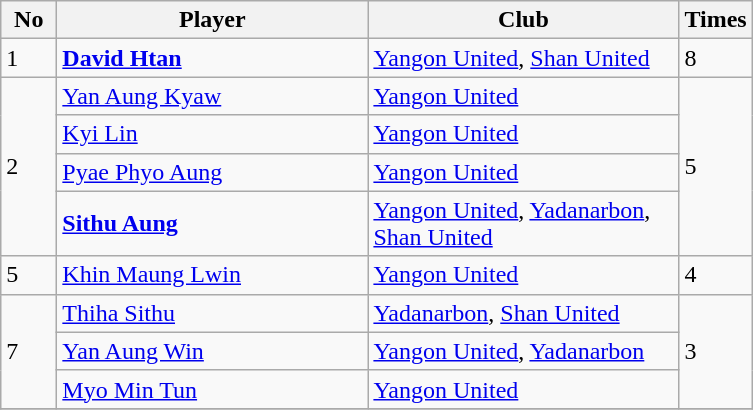<table class="wikitable">
<tr>
<th style="width:30px;">No</th>
<th style="width:200px;">Player</th>
<th style="width:200px;">Club</th>
<th style="width:30px;">Times</th>
</tr>
<tr>
<td>1</td>
<td><strong><a href='#'>David Htan</a></strong></td>
<td><a href='#'>Yangon United</a>, <a href='#'>Shan United</a></td>
<td>8</td>
</tr>
<tr>
<td rowspan="4">2</td>
<td><a href='#'>Yan Aung Kyaw</a></td>
<td><a href='#'>Yangon United</a></td>
<td rowspan="4">5</td>
</tr>
<tr>
<td><a href='#'>Kyi Lin</a></td>
<td><a href='#'>Yangon United</a></td>
</tr>
<tr>
<td><a href='#'>Pyae Phyo Aung</a></td>
<td><a href='#'>Yangon United</a></td>
</tr>
<tr>
<td><strong><a href='#'>Sithu Aung</a></strong></td>
<td><a href='#'>Yangon United</a>, <a href='#'>Yadanarbon</a>, <a href='#'>Shan United</a></td>
</tr>
<tr>
<td>5</td>
<td><a href='#'>Khin Maung Lwin</a></td>
<td><a href='#'>Yangon United</a></td>
<td>4</td>
</tr>
<tr>
<td rowspan="3">7</td>
<td><a href='#'>Thiha Sithu</a></td>
<td><a href='#'>Yadanarbon</a>, <a href='#'>Shan United</a></td>
<td rowspan="3">3</td>
</tr>
<tr>
<td><a href='#'>Yan Aung Win</a></td>
<td><a href='#'>Yangon United</a>, <a href='#'>Yadanarbon</a></td>
</tr>
<tr>
<td><a href='#'>Myo Min Tun</a></td>
<td><a href='#'>Yangon United</a></td>
</tr>
<tr>
</tr>
</table>
